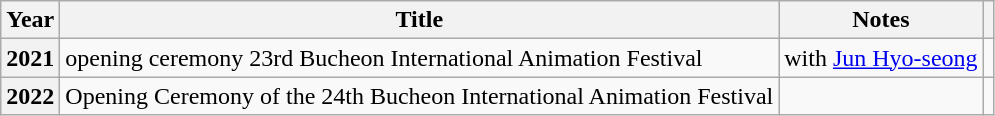<table class="wikitable  plainrowheaders">
<tr>
<th scope="col">Year</th>
<th scope="col">Title</th>
<th scope="col">Notes</th>
<th scope="col" class="unsortable"></th>
</tr>
<tr>
<th scope="row">2021</th>
<td>opening ceremony 23rd Bucheon International Animation Festival</td>
<td>with <a href='#'>Jun Hyo-seong</a></td>
<td></td>
</tr>
<tr>
<th scope="row">2022</th>
<td>Opening Ceremony of the 24th Bucheon International Animation Festival</td>
<td></td>
<td></td>
</tr>
</table>
